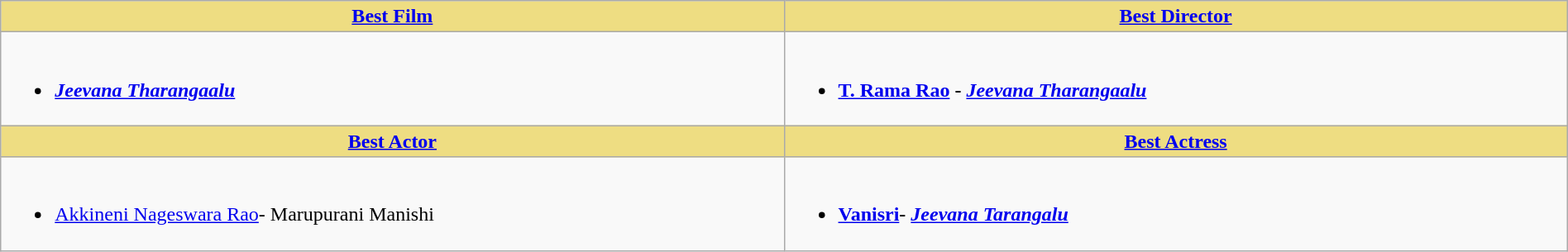<table class="wikitable" width=100% |>
<tr>
<th !  style="background:#eedd82; text-align:center; width:50%;"><a href='#'>Best Film</a></th>
<th !  style="background:#eedd82; text-align:center; width:50%;"><a href='#'>Best Director</a></th>
</tr>
<tr>
<td valign="top"><br><ul><li><strong><em><a href='#'>Jeevana Tharangaalu</a></em></strong></li></ul></td>
<td valign="top"><br><ul><li><strong><a href='#'>T. Rama Rao</a> - <em><a href='#'>Jeevana Tharangaalu</a><strong><em></li></ul></td>
</tr>
<tr>
<th ! style="background:#eedd82; text-align:center;"><a href='#'>Best Actor</a></th>
<th ! style="background:#eedd82; text-align:center;"><a href='#'>Best Actress</a></th>
</tr>
<tr>
<td><br><ul><li></strong><a href='#'>Akkineni Nageswara Rao</a>- </em>Marupurani Manishi</em></strong></li></ul></td>
<td><br><ul><li><strong><a href='#'>Vanisri</a>- <em><a href='#'>Jeevana Tarangalu</a><strong><em></li></ul></td>
</tr>
</table>
